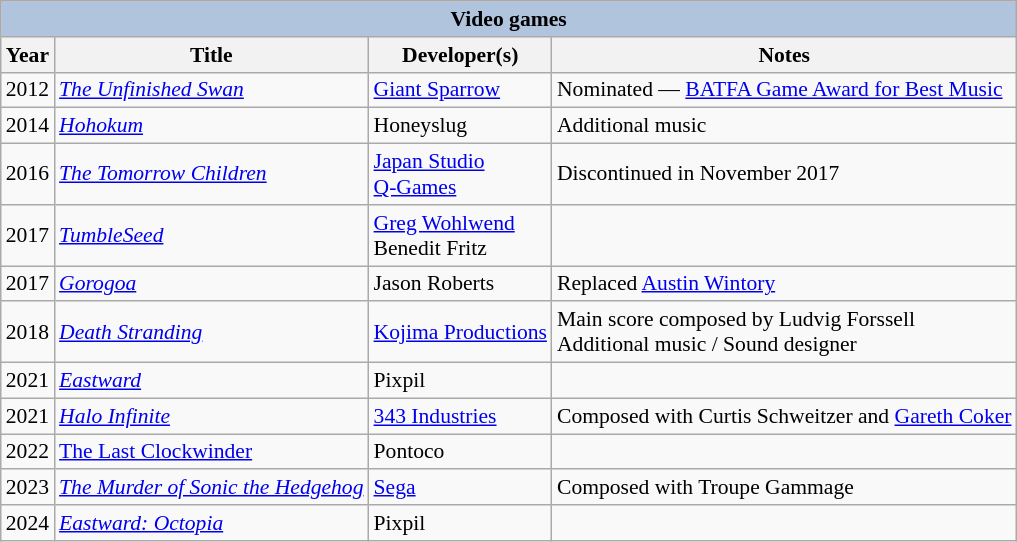<table class="wikitable" style="font-size: 90%;">
<tr>
<th colspan="5" style="background: LightSteelBlue;">Video games</th>
</tr>
<tr>
<th>Year</th>
<th>Title</th>
<th>Developer(s)</th>
<th>Notes</th>
</tr>
<tr>
<td>2012</td>
<td><em><a href='#'>The Unfinished Swan</a></em></td>
<td><a href='#'>Giant Sparrow</a></td>
<td>Nominated — <a href='#'>BATFA Game Award for Best Music</a></td>
</tr>
<tr>
<td>2014</td>
<td><em><a href='#'>Hohokum</a></em></td>
<td>Honeyslug</td>
<td>Additional music</td>
</tr>
<tr>
<td>2016</td>
<td><em><a href='#'>The Tomorrow Children</a></em></td>
<td><a href='#'>Japan Studio</a><br><a href='#'>Q-Games</a></td>
<td>Discontinued in November 2017</td>
</tr>
<tr>
<td>2017</td>
<td><em><a href='#'>TumbleSeed</a></em></td>
<td><a href='#'>Greg Wohlwend</a><br>Benedit Fritz</td>
<td></td>
</tr>
<tr>
<td>2017</td>
<td><em><a href='#'>Gorogoa</a></em></td>
<td>Jason Roberts</td>
<td>Replaced <a href='#'>Austin Wintory</a></td>
</tr>
<tr>
<td>2018</td>
<td><em><a href='#'>Death Stranding</a></em></td>
<td><a href='#'>Kojima Productions</a></td>
<td>Main score composed by Ludvig Forssell<br>Additional music / Sound designer</td>
</tr>
<tr>
<td>2021</td>
<td><em><a href='#'>Eastward</a></em></td>
<td>Pixpil</td>
<td></td>
</tr>
<tr>
<td>2021</td>
<td><em><a href='#'>Halo Infinite</a></em></td>
<td><a href='#'>343 Industries</a></td>
<td>Composed with Curtis Schweitzer and <a href='#'>Gareth Coker</a></td>
</tr>
<tr>
<td>2022</td>
<td><a href='#'>The Last Clockwinder</a></td>
<td>Pontoco</td>
<td></td>
</tr>
<tr>
<td>2023</td>
<td><em><a href='#'>The Murder of Sonic the Hedgehog</a></em></td>
<td><a href='#'>Sega</a></td>
<td>Composed with Troupe Gammage</td>
</tr>
<tr>
<td>2024</td>
<td><em><a href='#'>Eastward: Octopia</a></em></td>
<td>Pixpil</td>
<td></td>
</tr>
</table>
